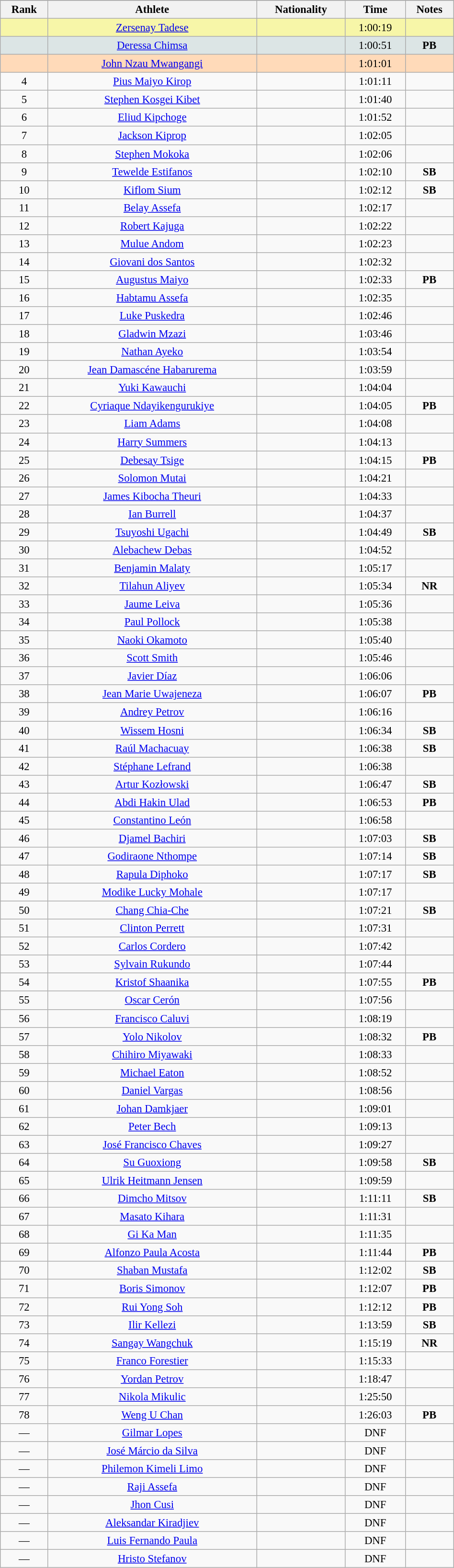<table class="wikitable sortable" style=" text-align:center; font-size:95%;" width="50%">
<tr>
</tr>
<tr>
<th>Rank</th>
<th>Athlete</th>
<th>Nationality</th>
<th>Time</th>
<th>Notes</th>
</tr>
<tr bgcolor="#F7F6A8">
<td></td>
<td><a href='#'>Zersenay Tadese</a></td>
<td></td>
<td>1:00:19</td>
<td></td>
</tr>
<tr bgcolor="#DCE5E5">
<td></td>
<td><a href='#'>Deressa Chimsa</a></td>
<td></td>
<td>1:00:51</td>
<td><strong>PB</strong></td>
</tr>
<tr bgcolor="#FFDAB9">
<td></td>
<td><a href='#'>John Nzau Mwangangi</a></td>
<td></td>
<td>1:01:01</td>
<td></td>
</tr>
<tr>
<td>4</td>
<td><a href='#'>Pius Maiyo Kirop</a></td>
<td></td>
<td>1:01:11</td>
<td></td>
</tr>
<tr>
<td>5</td>
<td><a href='#'>Stephen Kosgei Kibet</a></td>
<td></td>
<td>1:01:40</td>
<td></td>
</tr>
<tr>
<td>6</td>
<td><a href='#'>Eliud Kipchoge</a></td>
<td></td>
<td>1:01:52</td>
<td></td>
</tr>
<tr>
<td>7</td>
<td><a href='#'>Jackson Kiprop</a></td>
<td></td>
<td>1:02:05</td>
<td></td>
</tr>
<tr>
<td>8</td>
<td><a href='#'>Stephen Mokoka</a></td>
<td></td>
<td>1:02:06</td>
<td></td>
</tr>
<tr>
<td align=center>9</td>
<td><a href='#'>Tewelde Estifanos</a></td>
<td></td>
<td>1:02:10</td>
<td><strong>SB</strong></td>
</tr>
<tr>
<td align=center>10</td>
<td><a href='#'>Kiflom Sium</a></td>
<td></td>
<td>1:02:12</td>
<td><strong>SB</strong></td>
</tr>
<tr>
<td align=center>11</td>
<td><a href='#'>Belay Assefa</a></td>
<td></td>
<td>1:02:17</td>
<td></td>
</tr>
<tr>
<td align=center>12</td>
<td><a href='#'>Robert Kajuga</a></td>
<td></td>
<td>1:02:22</td>
<td></td>
</tr>
<tr>
<td align=center>13</td>
<td><a href='#'>Mulue Andom</a></td>
<td></td>
<td>1:02:23</td>
<td></td>
</tr>
<tr>
<td align=center>14</td>
<td><a href='#'>Giovani dos Santos</a></td>
<td></td>
<td>1:02:32</td>
<td></td>
</tr>
<tr>
<td align=center>15</td>
<td><a href='#'>Augustus Maiyo</a></td>
<td></td>
<td>1:02:33</td>
<td><strong>PB</strong></td>
</tr>
<tr>
<td align=center>16</td>
<td><a href='#'>Habtamu Assefa</a></td>
<td></td>
<td>1:02:35</td>
<td></td>
</tr>
<tr>
<td align=center>17</td>
<td><a href='#'>Luke Puskedra</a></td>
<td></td>
<td>1:02:46</td>
<td></td>
</tr>
<tr>
<td align=center>18</td>
<td><a href='#'>Gladwin Mzazi</a></td>
<td></td>
<td>1:03:46</td>
<td></td>
</tr>
<tr>
<td align=center>19</td>
<td><a href='#'>Nathan Ayeko</a></td>
<td></td>
<td>1:03:54</td>
<td></td>
</tr>
<tr>
<td align=center>20</td>
<td><a href='#'>Jean Damascéne Habarurema</a></td>
<td></td>
<td>1:03:59</td>
<td></td>
</tr>
<tr>
<td align=center>21</td>
<td><a href='#'>Yuki Kawauchi</a></td>
<td></td>
<td>1:04:04</td>
<td></td>
</tr>
<tr>
<td align=center>22</td>
<td><a href='#'>Cyriaque Ndayikengurukiye</a></td>
<td></td>
<td>1:04:05</td>
<td><strong>PB</strong></td>
</tr>
<tr>
<td align=center>23</td>
<td><a href='#'>Liam Adams</a></td>
<td></td>
<td>1:04:08</td>
<td></td>
</tr>
<tr>
<td align=center>24</td>
<td><a href='#'>Harry Summers</a></td>
<td></td>
<td>1:04:13</td>
<td></td>
</tr>
<tr>
<td align=center>25</td>
<td><a href='#'>Debesay Tsige</a></td>
<td></td>
<td>1:04:15</td>
<td><strong>PB</strong></td>
</tr>
<tr>
<td align=center>26</td>
<td><a href='#'>Solomon Mutai</a></td>
<td></td>
<td>1:04:21</td>
<td></td>
</tr>
<tr>
<td align=center>27</td>
<td><a href='#'>James Kibocha Theuri</a></td>
<td></td>
<td>1:04:33</td>
<td></td>
</tr>
<tr>
<td align=center>28</td>
<td><a href='#'>Ian Burrell</a></td>
<td></td>
<td>1:04:37</td>
<td></td>
</tr>
<tr>
<td align=center>29</td>
<td><a href='#'>Tsuyoshi Ugachi</a></td>
<td></td>
<td>1:04:49</td>
<td><strong>SB</strong></td>
</tr>
<tr>
<td align=center>30</td>
<td><a href='#'>Alebachew Debas</a></td>
<td></td>
<td>1:04:52</td>
<td></td>
</tr>
<tr>
<td align=center>31</td>
<td><a href='#'>Benjamin Malaty</a></td>
<td></td>
<td>1:05:17</td>
<td></td>
</tr>
<tr>
<td align=center>32</td>
<td><a href='#'>Tilahun Aliyev</a></td>
<td></td>
<td>1:05:34</td>
<td><strong>NR</strong></td>
</tr>
<tr>
<td align=center>33</td>
<td><a href='#'>Jaume Leiva</a></td>
<td></td>
<td>1:05:36</td>
<td></td>
</tr>
<tr>
<td align=center>34</td>
<td><a href='#'>Paul Pollock</a></td>
<td></td>
<td>1:05:38</td>
<td></td>
</tr>
<tr>
<td align=center>35</td>
<td><a href='#'>Naoki Okamoto</a></td>
<td></td>
<td>1:05:40</td>
<td></td>
</tr>
<tr>
<td align=center>36</td>
<td><a href='#'>Scott Smith</a></td>
<td></td>
<td>1:05:46</td>
<td></td>
</tr>
<tr>
<td align=center>37</td>
<td><a href='#'>Javier Díaz</a></td>
<td></td>
<td>1:06:06</td>
<td></td>
</tr>
<tr>
<td align=center>38</td>
<td><a href='#'>Jean Marie Uwajeneza</a></td>
<td></td>
<td>1:06:07</td>
<td><strong>PB</strong></td>
</tr>
<tr>
<td align=center>39</td>
<td><a href='#'>Andrey Petrov</a></td>
<td></td>
<td>1:06:16</td>
<td></td>
</tr>
<tr>
<td align=center>40</td>
<td><a href='#'>Wissem Hosni</a></td>
<td></td>
<td>1:06:34</td>
<td><strong>SB</strong></td>
</tr>
<tr>
<td align=center>41</td>
<td><a href='#'>Raúl Machacuay</a></td>
<td></td>
<td>1:06:38</td>
<td><strong>SB</strong></td>
</tr>
<tr>
<td align=center>42</td>
<td><a href='#'>Stéphane Lefrand</a></td>
<td></td>
<td>1:06:38</td>
<td></td>
</tr>
<tr>
<td align=center>43</td>
<td><a href='#'>Artur Kozłowski</a></td>
<td></td>
<td>1:06:47</td>
<td><strong>SB</strong></td>
</tr>
<tr>
<td align=center>44</td>
<td><a href='#'>Abdi Hakin Ulad</a></td>
<td></td>
<td>1:06:53</td>
<td><strong>PB</strong></td>
</tr>
<tr>
<td align=center>45</td>
<td><a href='#'>Constantino León</a></td>
<td></td>
<td>1:06:58</td>
<td></td>
</tr>
<tr>
<td align=center>46</td>
<td><a href='#'>Djamel Bachiri</a></td>
<td></td>
<td>1:07:03</td>
<td><strong>SB</strong></td>
</tr>
<tr>
<td align=center>47</td>
<td><a href='#'>Godiraone Nthompe</a></td>
<td></td>
<td>1:07:14</td>
<td><strong>SB</strong></td>
</tr>
<tr>
<td align=center>48</td>
<td><a href='#'>Rapula Diphoko</a></td>
<td></td>
<td>1:07:17</td>
<td><strong>SB</strong></td>
</tr>
<tr>
<td align=center>49</td>
<td><a href='#'>Modike Lucky Mohale</a></td>
<td></td>
<td>1:07:17</td>
<td></td>
</tr>
<tr>
<td align=center>50</td>
<td><a href='#'>Chang Chia-Che</a></td>
<td></td>
<td>1:07:21</td>
<td><strong>SB</strong></td>
</tr>
<tr>
<td align=center>51</td>
<td><a href='#'>Clinton Perrett</a></td>
<td></td>
<td>1:07:31</td>
<td></td>
</tr>
<tr>
<td align=center>52</td>
<td><a href='#'>Carlos Cordero</a></td>
<td></td>
<td>1:07:42</td>
<td></td>
</tr>
<tr>
<td align=center>53</td>
<td><a href='#'>Sylvain Rukundo</a></td>
<td></td>
<td>1:07:44</td>
<td></td>
</tr>
<tr>
<td align=center>54</td>
<td><a href='#'>Kristof Shaanika</a></td>
<td></td>
<td>1:07:55</td>
<td><strong>PB</strong></td>
</tr>
<tr>
<td align=center>55</td>
<td><a href='#'>Oscar Cerón</a></td>
<td></td>
<td>1:07:56</td>
<td></td>
</tr>
<tr>
<td align=center>56</td>
<td><a href='#'>Francisco Caluvi</a></td>
<td></td>
<td>1:08:19</td>
<td></td>
</tr>
<tr>
<td align=center>57</td>
<td><a href='#'>Yolo Nikolov</a></td>
<td></td>
<td>1:08:32</td>
<td><strong>PB</strong></td>
</tr>
<tr>
<td align=center>58</td>
<td><a href='#'>Chihiro Miyawaki</a></td>
<td></td>
<td>1:08:33</td>
<td></td>
</tr>
<tr>
<td align=center>59</td>
<td><a href='#'>Michael Eaton</a></td>
<td></td>
<td>1:08:52</td>
<td></td>
</tr>
<tr>
<td align=center>60</td>
<td><a href='#'>Daniel Vargas</a></td>
<td></td>
<td>1:08:56</td>
<td></td>
</tr>
<tr>
<td align=center>61</td>
<td><a href='#'>Johan Damkjaer</a></td>
<td></td>
<td>1:09:01</td>
<td></td>
</tr>
<tr>
<td align=center>62</td>
<td><a href='#'>Peter Bech</a></td>
<td></td>
<td>1:09:13</td>
<td></td>
</tr>
<tr>
<td align=center>63</td>
<td><a href='#'>José Francisco Chaves</a></td>
<td></td>
<td>1:09:27</td>
<td></td>
</tr>
<tr>
<td align=center>64</td>
<td><a href='#'>Su Guoxiong</a></td>
<td></td>
<td>1:09:58</td>
<td><strong>SB</strong></td>
</tr>
<tr>
<td align=center>65</td>
<td><a href='#'>Ulrik Heitmann Jensen</a></td>
<td></td>
<td>1:09:59</td>
<td></td>
</tr>
<tr>
<td align=center>66</td>
<td><a href='#'>Dimcho Mitsov</a></td>
<td></td>
<td>1:11:11</td>
<td><strong>SB</strong></td>
</tr>
<tr>
<td align=center>67</td>
<td><a href='#'>Masato Kihara</a></td>
<td></td>
<td>1:11:31</td>
<td></td>
</tr>
<tr>
<td align=center>68</td>
<td><a href='#'>Gi Ka Man</a></td>
<td></td>
<td>1:11:35</td>
<td></td>
</tr>
<tr>
<td align=center>69</td>
<td><a href='#'>Alfonzo Paula Acosta</a></td>
<td></td>
<td>1:11:44</td>
<td><strong>PB</strong></td>
</tr>
<tr>
<td align=center>70</td>
<td><a href='#'>Shaban Mustafa</a></td>
<td></td>
<td>1:12:02</td>
<td><strong>SB</strong></td>
</tr>
<tr>
<td align=center>71</td>
<td><a href='#'>Boris Simonov</a></td>
<td></td>
<td>1:12:07</td>
<td><strong>PB</strong></td>
</tr>
<tr>
<td align=center>72</td>
<td><a href='#'>Rui Yong Soh</a></td>
<td></td>
<td>1:12:12</td>
<td><strong>PB</strong></td>
</tr>
<tr>
<td align=center>73</td>
<td><a href='#'>Ilir Kellezi</a></td>
<td></td>
<td>1:13:59</td>
<td><strong>SB</strong></td>
</tr>
<tr>
<td align=center>74</td>
<td><a href='#'>Sangay Wangchuk</a></td>
<td></td>
<td>1:15:19</td>
<td><strong>NR</strong></td>
</tr>
<tr>
<td align=center>75</td>
<td><a href='#'>Franco Forestier</a></td>
<td></td>
<td>1:15:33</td>
<td></td>
</tr>
<tr>
<td align=center>76</td>
<td><a href='#'>Yordan Petrov</a></td>
<td></td>
<td>1:18:47</td>
<td></td>
</tr>
<tr>
<td align=center>77</td>
<td><a href='#'>Nikola Mikulic</a></td>
<td></td>
<td>1:25:50</td>
<td></td>
</tr>
<tr>
<td align=center>78</td>
<td><a href='#'>Weng U Chan</a></td>
<td></td>
<td>1:26:03</td>
<td><strong>PB</strong></td>
</tr>
<tr>
<td align=center>—</td>
<td><a href='#'>Gilmar Lopes</a></td>
<td></td>
<td>DNF</td>
<td></td>
</tr>
<tr>
<td align=center>—</td>
<td><a href='#'>José Márcio da Silva</a></td>
<td></td>
<td>DNF</td>
<td></td>
</tr>
<tr>
<td align=center>—</td>
<td><a href='#'>Philemon Kimeli Limo</a></td>
<td></td>
<td>DNF</td>
<td></td>
</tr>
<tr>
<td align=center>—</td>
<td><a href='#'>Raji Assefa</a></td>
<td></td>
<td>DNF</td>
<td></td>
</tr>
<tr>
<td align=center>—</td>
<td><a href='#'>Jhon Cusi</a></td>
<td></td>
<td>DNF</td>
<td></td>
</tr>
<tr>
<td align=center>—</td>
<td><a href='#'>Aleksandar Kiradjiev</a></td>
<td></td>
<td>DNF</td>
<td></td>
</tr>
<tr>
<td align=center>—</td>
<td><a href='#'>Luis Fernando Paula</a></td>
<td></td>
<td>DNF</td>
<td></td>
</tr>
<tr>
<td align=center>—</td>
<td><a href='#'>Hristo Stefanov</a></td>
<td></td>
<td>DNF</td>
<td></td>
</tr>
</table>
